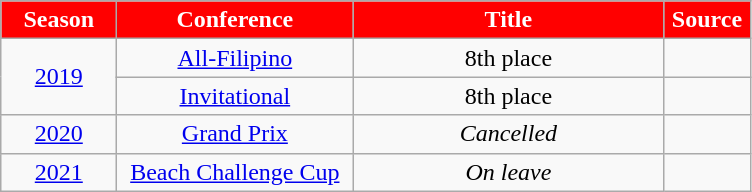<table class="wikitable">
<tr>
<th width=70px style="background:#FF0000; color:#FFFFFF">Season</th>
<th width=150px style="background:#FF0000; color:#FFFFFF">Conference</th>
<th width=200px style="background:#FF0000; color:#FFFFFF">Title</th>
<th width=50px style="background:#FF0000; color:#FFFFFF">Source</th>
</tr>
<tr align=center>
<td rowspan=2><a href='#'>2019</a></td>
<td><a href='#'>All-Filipino</a></td>
<td>8th place</td>
<td></td>
</tr>
<tr align=center>
<td><a href='#'>Invitational</a></td>
<td>8th place</td>
<td></td>
</tr>
<tr align=center>
<td><a href='#'>2020</a></td>
<td><a href='#'>Grand Prix</a></td>
<td><em>Cancelled</em></td>
<td></td>
</tr>
<tr align=center>
<td><a href='#'>2021</a></td>
<td><a href='#'>Beach Challenge Cup</a></td>
<td><em>On leave</em></td>
<td></td>
</tr>
</table>
